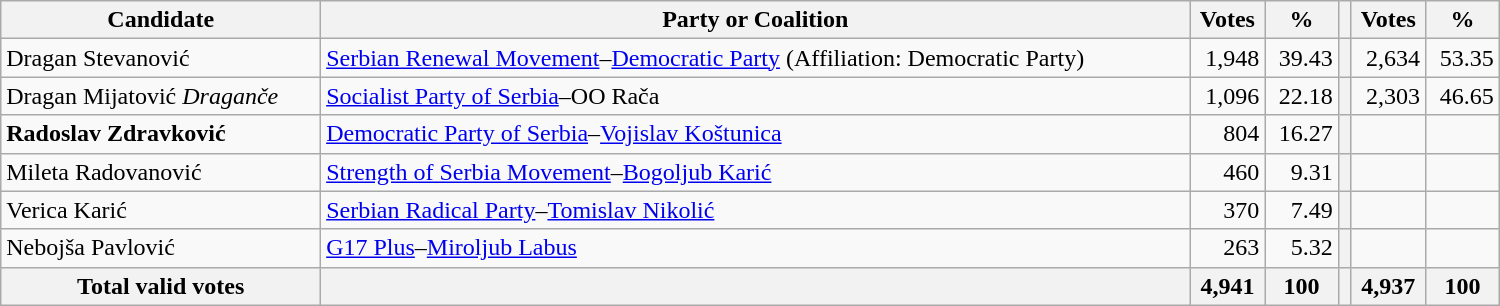<table style="width:1000px;" class="wikitable">
<tr>
<th>Candidate</th>
<th>Party or Coalition</th>
<th>Votes</th>
<th>%</th>
<th></th>
<th>Votes</th>
<th>%</th>
</tr>
<tr>
<td align="left">Dragan Stevanović</td>
<td align="left"><a href='#'>Serbian Renewal Movement</a>–<a href='#'>Democratic Party</a> (Affiliation: Democratic Party)</td>
<td align="right">1,948</td>
<td align="right">39.43</td>
<th align="left"></th>
<td align="right">2,634</td>
<td align="right">53.35</td>
</tr>
<tr>
<td align="left">Dragan Mijatović <em>Draganče</em></td>
<td align="left"><a href='#'>Socialist Party of Serbia</a>–OO Rača</td>
<td align="right">1,096</td>
<td align="right">22.18</td>
<th align="left"></th>
<td align="right">2,303</td>
<td align="right">46.65</td>
</tr>
<tr>
<td align="left"><strong>Radoslav Zdravković</strong></td>
<td align="left"><a href='#'>Democratic Party of Serbia</a>–<a href='#'>Vojislav Koštunica</a></td>
<td align="right">804</td>
<td align="right">16.27</td>
<th align="left"></th>
<td align="right"></td>
<td align="right"></td>
</tr>
<tr>
<td align="left">Mileta Radovanović</td>
<td align="left"><a href='#'>Strength of Serbia Movement</a>–<a href='#'>Bogoljub Karić</a></td>
<td align="right">460</td>
<td align="right">9.31</td>
<th align="left"></th>
<td align="right"></td>
<td align="right"></td>
</tr>
<tr>
<td align="left">Verica Karić</td>
<td align="left"><a href='#'>Serbian Radical Party</a>–<a href='#'>Tomislav Nikolić</a></td>
<td align="right">370</td>
<td align="right">7.49</td>
<th align="left"></th>
<td align="right"></td>
<td align="right"></td>
</tr>
<tr>
<td align="left">Nebojša Pavlović</td>
<td align="left"><a href='#'>G17 Plus</a>–<a href='#'>Miroljub Labus</a></td>
<td align="right">263</td>
<td align="right">5.32</td>
<th align="left"></th>
<td align="right"></td>
<td align="right"></td>
</tr>
<tr>
<th align="left">Total valid votes</th>
<th align="left"></th>
<th align="right">4,941</th>
<th align="right">100</th>
<th align="left"></th>
<th align="right">4,937</th>
<th align="right">100</th>
</tr>
</table>
